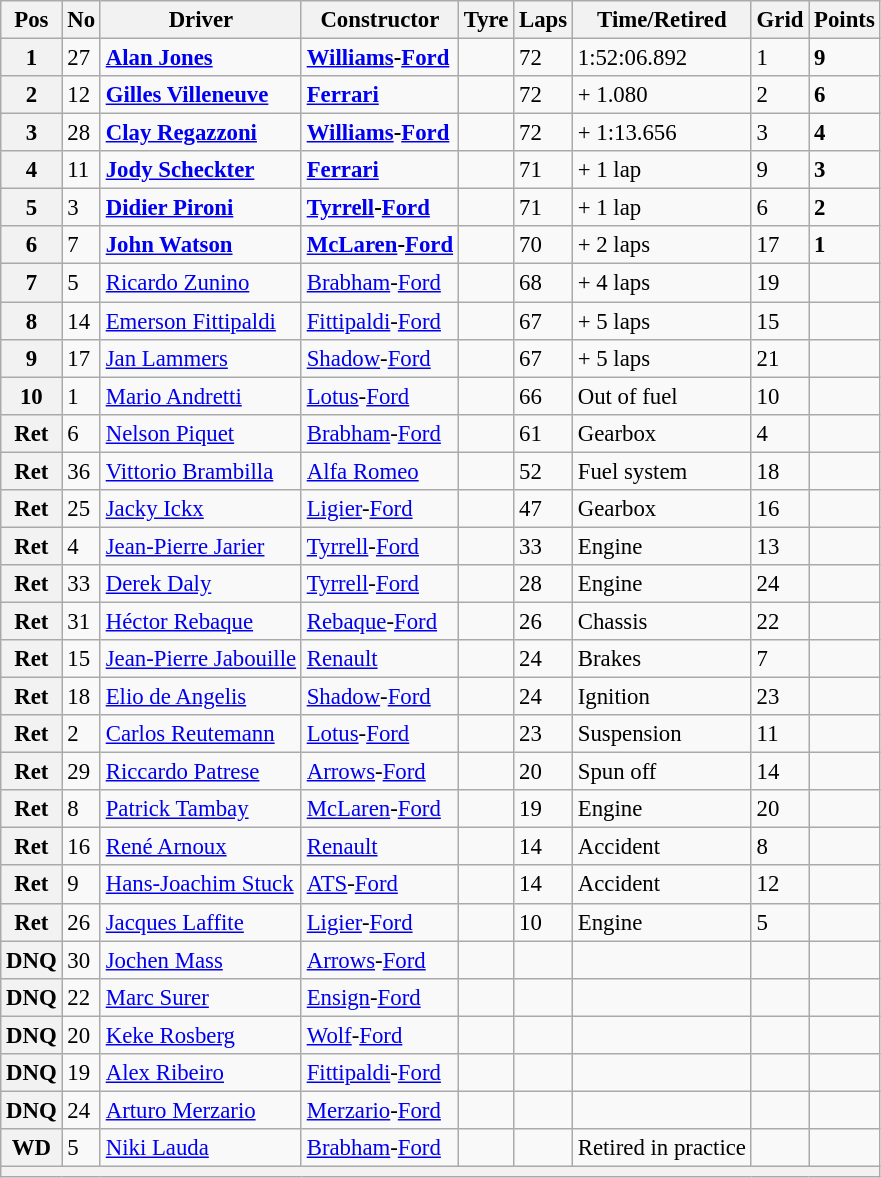<table class="wikitable" style="font-size: 95%;">
<tr>
<th>Pos</th>
<th>No</th>
<th>Driver</th>
<th>Constructor</th>
<th>Tyre</th>
<th>Laps</th>
<th>Time/Retired</th>
<th>Grid</th>
<th>Points</th>
</tr>
<tr>
<th>1</th>
<td>27</td>
<td> <strong><a href='#'>Alan Jones</a></strong></td>
<td><strong><a href='#'>Williams</a>-<a href='#'>Ford</a></strong></td>
<td></td>
<td>72</td>
<td>1:52:06.892</td>
<td>1</td>
<td><strong>9</strong></td>
</tr>
<tr>
<th>2</th>
<td>12</td>
<td> <strong><a href='#'>Gilles Villeneuve</a></strong></td>
<td><strong><a href='#'>Ferrari</a></strong></td>
<td></td>
<td>72</td>
<td>+ 1.080</td>
<td>2</td>
<td><strong>6</strong></td>
</tr>
<tr>
<th>3</th>
<td>28</td>
<td> <strong><a href='#'>Clay Regazzoni</a></strong></td>
<td><strong><a href='#'>Williams</a>-<a href='#'>Ford</a></strong></td>
<td></td>
<td>72</td>
<td>+ 1:13.656</td>
<td>3</td>
<td><strong>4</strong></td>
</tr>
<tr>
<th>4</th>
<td>11</td>
<td> <strong><a href='#'>Jody Scheckter</a></strong></td>
<td><strong><a href='#'>Ferrari</a></strong></td>
<td></td>
<td>71</td>
<td>+ 1 lap</td>
<td>9</td>
<td><strong>3</strong></td>
</tr>
<tr>
<th>5</th>
<td>3</td>
<td> <strong><a href='#'>Didier Pironi</a></strong></td>
<td><strong><a href='#'>Tyrrell</a>-<a href='#'>Ford</a></strong></td>
<td></td>
<td>71</td>
<td>+ 1 lap</td>
<td>6</td>
<td><strong>2</strong></td>
</tr>
<tr>
<th>6</th>
<td>7</td>
<td> <strong><a href='#'>John Watson</a></strong></td>
<td><strong><a href='#'>McLaren</a>-<a href='#'>Ford</a></strong></td>
<td></td>
<td>70</td>
<td>+ 2 laps</td>
<td>17</td>
<td><strong>1</strong></td>
</tr>
<tr>
<th>7</th>
<td>5</td>
<td> <a href='#'>Ricardo Zunino</a></td>
<td><a href='#'>Brabham</a>-<a href='#'>Ford</a></td>
<td></td>
<td>68</td>
<td>+ 4 laps</td>
<td>19</td>
<td></td>
</tr>
<tr>
<th>8</th>
<td>14</td>
<td> <a href='#'>Emerson Fittipaldi</a></td>
<td><a href='#'>Fittipaldi</a>-<a href='#'>Ford</a></td>
<td></td>
<td>67</td>
<td>+ 5 laps</td>
<td>15</td>
<td></td>
</tr>
<tr>
<th>9</th>
<td>17</td>
<td> <a href='#'>Jan Lammers</a></td>
<td><a href='#'>Shadow</a>-<a href='#'>Ford</a></td>
<td></td>
<td>67</td>
<td>+ 5 laps</td>
<td>21</td>
<td></td>
</tr>
<tr>
<th>10</th>
<td>1</td>
<td> <a href='#'>Mario Andretti</a></td>
<td><a href='#'>Lotus</a>-<a href='#'>Ford</a></td>
<td></td>
<td>66</td>
<td>Out of fuel</td>
<td>10</td>
<td></td>
</tr>
<tr>
<th>Ret</th>
<td>6</td>
<td> <a href='#'>Nelson Piquet</a></td>
<td><a href='#'>Brabham</a>-<a href='#'>Ford</a></td>
<td></td>
<td>61</td>
<td>Gearbox</td>
<td>4</td>
<td></td>
</tr>
<tr>
<th>Ret</th>
<td>36</td>
<td> <a href='#'>Vittorio Brambilla</a></td>
<td><a href='#'>Alfa Romeo</a></td>
<td></td>
<td>52</td>
<td>Fuel system</td>
<td>18</td>
<td></td>
</tr>
<tr>
<th>Ret</th>
<td>25</td>
<td> <a href='#'>Jacky Ickx</a></td>
<td><a href='#'>Ligier</a>-<a href='#'>Ford</a></td>
<td></td>
<td>47</td>
<td>Gearbox</td>
<td>16</td>
<td></td>
</tr>
<tr>
<th>Ret</th>
<td>4</td>
<td> <a href='#'>Jean-Pierre Jarier</a></td>
<td><a href='#'>Tyrrell</a>-<a href='#'>Ford</a></td>
<td></td>
<td>33</td>
<td>Engine</td>
<td>13</td>
<td></td>
</tr>
<tr>
<th>Ret</th>
<td>33</td>
<td> <a href='#'>Derek Daly</a></td>
<td><a href='#'>Tyrrell</a>-<a href='#'>Ford</a></td>
<td></td>
<td>28</td>
<td>Engine</td>
<td>24</td>
<td></td>
</tr>
<tr>
<th>Ret</th>
<td>31</td>
<td> <a href='#'>Héctor Rebaque</a></td>
<td><a href='#'>Rebaque</a>-<a href='#'>Ford</a></td>
<td></td>
<td>26</td>
<td>Chassis</td>
<td>22</td>
<td></td>
</tr>
<tr>
<th>Ret</th>
<td>15</td>
<td> <a href='#'>Jean-Pierre Jabouille</a></td>
<td><a href='#'>Renault</a></td>
<td></td>
<td>24</td>
<td>Brakes</td>
<td>7</td>
<td></td>
</tr>
<tr>
<th>Ret</th>
<td>18</td>
<td> <a href='#'>Elio de Angelis</a></td>
<td><a href='#'>Shadow</a>-<a href='#'>Ford</a></td>
<td></td>
<td>24</td>
<td>Ignition</td>
<td>23</td>
<td></td>
</tr>
<tr>
<th>Ret</th>
<td>2</td>
<td> <a href='#'>Carlos Reutemann</a></td>
<td><a href='#'>Lotus</a>-<a href='#'>Ford</a></td>
<td></td>
<td>23</td>
<td>Suspension</td>
<td>11</td>
<td></td>
</tr>
<tr>
<th>Ret</th>
<td>29</td>
<td> <a href='#'>Riccardo Patrese</a></td>
<td><a href='#'>Arrows</a>-<a href='#'>Ford</a></td>
<td></td>
<td>20</td>
<td>Spun off</td>
<td>14</td>
<td></td>
</tr>
<tr>
<th>Ret</th>
<td>8</td>
<td> <a href='#'>Patrick Tambay</a></td>
<td><a href='#'>McLaren</a>-<a href='#'>Ford</a></td>
<td></td>
<td>19</td>
<td>Engine</td>
<td>20</td>
<td></td>
</tr>
<tr>
<th>Ret</th>
<td>16</td>
<td> <a href='#'>René Arnoux</a></td>
<td><a href='#'>Renault</a></td>
<td></td>
<td>14</td>
<td>Accident</td>
<td>8</td>
<td></td>
</tr>
<tr>
<th>Ret</th>
<td>9</td>
<td> <a href='#'>Hans-Joachim Stuck</a></td>
<td><a href='#'>ATS</a>-<a href='#'>Ford</a></td>
<td></td>
<td>14</td>
<td>Accident</td>
<td>12</td>
<td></td>
</tr>
<tr>
<th>Ret</th>
<td>26</td>
<td> <a href='#'>Jacques Laffite</a></td>
<td><a href='#'>Ligier</a>-<a href='#'>Ford</a></td>
<td></td>
<td>10</td>
<td>Engine</td>
<td>5</td>
<td></td>
</tr>
<tr>
<th>DNQ</th>
<td>30</td>
<td> <a href='#'>Jochen Mass</a></td>
<td><a href='#'>Arrows</a>-<a href='#'>Ford</a></td>
<td></td>
<td></td>
<td></td>
<td></td>
<td></td>
</tr>
<tr>
<th>DNQ</th>
<td>22</td>
<td> <a href='#'>Marc Surer</a></td>
<td><a href='#'>Ensign</a>-<a href='#'>Ford</a></td>
<td></td>
<td></td>
<td></td>
<td></td>
<td></td>
</tr>
<tr>
<th>DNQ</th>
<td>20</td>
<td> <a href='#'>Keke Rosberg</a></td>
<td><a href='#'>Wolf</a>-<a href='#'>Ford</a></td>
<td></td>
<td></td>
<td></td>
<td></td>
<td></td>
</tr>
<tr>
<th>DNQ</th>
<td>19</td>
<td> <a href='#'>Alex Ribeiro</a></td>
<td><a href='#'>Fittipaldi</a>-<a href='#'>Ford</a></td>
<td></td>
<td></td>
<td></td>
<td></td>
<td></td>
</tr>
<tr>
<th>DNQ</th>
<td>24</td>
<td> <a href='#'>Arturo Merzario</a></td>
<td><a href='#'>Merzario</a>-<a href='#'>Ford</a></td>
<td></td>
<td></td>
<td></td>
<td></td>
<td></td>
</tr>
<tr>
<th>WD</th>
<td>5</td>
<td> <a href='#'>Niki Lauda</a></td>
<td><a href='#'>Brabham</a>-<a href='#'>Ford</a></td>
<td></td>
<td></td>
<td>Retired in practice</td>
<td></td>
<td></td>
</tr>
<tr>
<th colspan="9"></th>
</tr>
</table>
